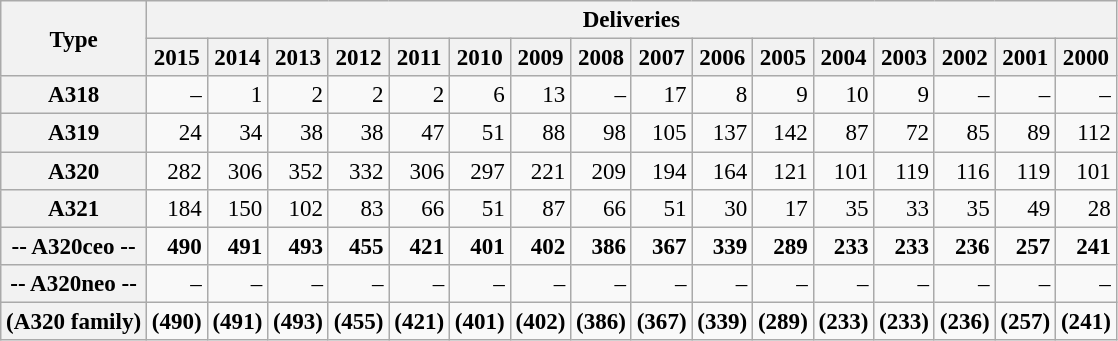<table class="wikitable" style="text-align:right; font-size:96%;">
<tr>
<th rowspan=2>Type</th>
<th colspan="35">Deliveries</th>
</tr>
<tr>
<th>2015</th>
<th>2014</th>
<th>2013</th>
<th>2012</th>
<th>2011</th>
<th>2010</th>
<th>2009</th>
<th>2008</th>
<th>2007</th>
<th>2006</th>
<th>2005</th>
<th>2004</th>
<th>2003</th>
<th>2002</th>
<th>2001</th>
<th>2000</th>
</tr>
<tr>
<th>A318</th>
<td>–</td>
<td>1</td>
<td>2</td>
<td>2</td>
<td>2</td>
<td>6</td>
<td>13</td>
<td>–</td>
<td>17</td>
<td>8</td>
<td>9</td>
<td>10</td>
<td>9</td>
<td>–</td>
<td>–</td>
<td –>–</td>
</tr>
<tr>
<th>A319</th>
<td>24</td>
<td>34</td>
<td>38</td>
<td>38</td>
<td>47</td>
<td>51</td>
<td>88</td>
<td>98</td>
<td>105</td>
<td>137</td>
<td>142</td>
<td>87</td>
<td>72</td>
<td>85</td>
<td>89</td>
<td>112</td>
</tr>
<tr>
<th>A320</th>
<td>282</td>
<td>306</td>
<td>352</td>
<td>332</td>
<td>306</td>
<td>297</td>
<td>221</td>
<td>209</td>
<td>194</td>
<td>164</td>
<td>121</td>
<td>101</td>
<td>119</td>
<td>116</td>
<td>119</td>
<td>101</td>
</tr>
<tr>
<th>A321</th>
<td>184</td>
<td>150</td>
<td>102</td>
<td>83</td>
<td>66</td>
<td>51</td>
<td>87</td>
<td>66</td>
<td>51</td>
<td>30</td>
<td>17</td>
<td>35</td>
<td>33</td>
<td>35</td>
<td>49</td>
<td>28</td>
</tr>
<tr>
<th>-- A320ceo --</th>
<td><strong>490</strong></td>
<td><strong>491</strong></td>
<td><strong>493</strong></td>
<td><strong>455</strong></td>
<td><strong>421</strong></td>
<td><strong>401</strong></td>
<td><strong>402</strong></td>
<td><strong>386</strong></td>
<td><strong>367</strong></td>
<td><strong>339</strong></td>
<td><strong>289</strong></td>
<td><strong>233</strong></td>
<td><strong>233</strong></td>
<td><strong>236</strong></td>
<td><strong>257</strong></td>
<td><strong>241</strong></td>
</tr>
<tr>
<th>-- A320neo --</th>
<td>–</td>
<td>–</td>
<td>–</td>
<td>–</td>
<td>–</td>
<td>–</td>
<td>–</td>
<td>–</td>
<td>–</td>
<td>–</td>
<td>–</td>
<td>–</td>
<td>–</td>
<td>–</td>
<td>–</td>
<td>–</td>
</tr>
<tr>
<th>(A320 family)</th>
<td><strong>(490)</strong></td>
<td><strong>(491)</strong></td>
<td><strong>(493)</strong></td>
<td><strong>(455)</strong></td>
<td><strong>(421)</strong></td>
<td><strong>(401)</strong></td>
<td><strong>(402)</strong></td>
<td><strong>(386)</strong></td>
<td><strong>(367)</strong></td>
<td><strong>(339)</strong></td>
<td><strong>(289)</strong></td>
<td><strong>(233)</strong></td>
<td><strong>(233)</strong></td>
<td><strong>(236)</strong></td>
<td><strong>(257)</strong></td>
<td><strong>(241)</strong></td>
</tr>
</table>
